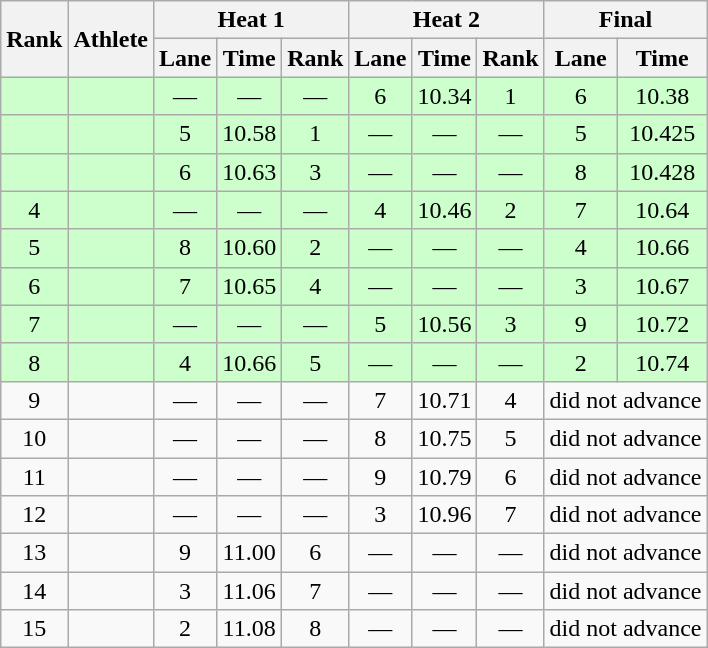<table class="wikitable sortable"  style="text-align:center">
<tr>
<th rowspan="2" data-sort-type=number>Rank</th>
<th rowspan="2">Athlete</th>
<th colspan="3">Heat 1</th>
<th colspan="3">Heat 2</th>
<th colspan="2">Final</th>
</tr>
<tr>
<th>Lane</th>
<th>Time</th>
<th>Rank</th>
<th>Lane</th>
<th>Time</th>
<th>Rank</th>
<th>Lane</th>
<th>Time</th>
</tr>
<tr bgcolor=ccffcc>
<td></td>
<td align="left"></td>
<td>—</td>
<td>—</td>
<td>—</td>
<td>6</td>
<td>10.34</td>
<td>1</td>
<td>6</td>
<td>10.38</td>
</tr>
<tr bgcolor=ccffcc>
<td></td>
<td align="left"></td>
<td>5</td>
<td>10.58</td>
<td>1</td>
<td>—</td>
<td>—</td>
<td>—</td>
<td>5</td>
<td>10.425</td>
</tr>
<tr bgcolor=ccffcc>
<td></td>
<td align="left"></td>
<td>6</td>
<td>10.63</td>
<td>3</td>
<td>—</td>
<td>—</td>
<td>—</td>
<td>8</td>
<td>10.428</td>
</tr>
<tr bgcolor=ccffcc>
<td>4</td>
<td align="left"></td>
<td>—</td>
<td>—</td>
<td>—</td>
<td>4</td>
<td>10.46</td>
<td>2</td>
<td>7</td>
<td>10.64</td>
</tr>
<tr bgcolor=ccffcc>
<td>5</td>
<td align="left"></td>
<td>8</td>
<td>10.60</td>
<td>2</td>
<td>—</td>
<td>—</td>
<td>—</td>
<td>4</td>
<td>10.66</td>
</tr>
<tr bgcolor=ccffcc>
<td>6</td>
<td align="left"></td>
<td>7</td>
<td>10.65</td>
<td>4</td>
<td>—</td>
<td>—</td>
<td>—</td>
<td>3</td>
<td>10.67</td>
</tr>
<tr bgcolor=ccffcc>
<td>7</td>
<td align="left"></td>
<td>—</td>
<td>—</td>
<td>—</td>
<td>5</td>
<td>10.56</td>
<td>3</td>
<td>9</td>
<td>10.72</td>
</tr>
<tr bgcolor=ccffcc>
<td>8</td>
<td align="left"></td>
<td>4</td>
<td>10.66</td>
<td>5</td>
<td>—</td>
<td>—</td>
<td>—</td>
<td>2</td>
<td>10.74</td>
</tr>
<tr>
<td>9</td>
<td align="left"></td>
<td>—</td>
<td>—</td>
<td>—</td>
<td>7</td>
<td>10.71</td>
<td>4</td>
<td colspan="2">did not advance</td>
</tr>
<tr>
<td>10</td>
<td align="left"></td>
<td>—</td>
<td>—</td>
<td>—</td>
<td>8</td>
<td>10.75</td>
<td>5</td>
<td colspan="2">did not advance</td>
</tr>
<tr>
<td>11</td>
<td align="left"></td>
<td>—</td>
<td>—</td>
<td>—</td>
<td>9</td>
<td>10.79</td>
<td>6</td>
<td colspan="2">did not advance</td>
</tr>
<tr>
<td>12</td>
<td align="left"></td>
<td>—</td>
<td>—</td>
<td>—</td>
<td>3</td>
<td>10.96</td>
<td>7</td>
<td colspan="2">did not advance</td>
</tr>
<tr>
<td>13</td>
<td align="left"></td>
<td>9</td>
<td>11.00</td>
<td>6</td>
<td>—</td>
<td>—</td>
<td>—</td>
<td colspan="2">did not advance</td>
</tr>
<tr>
<td>14</td>
<td align="left"></td>
<td>3</td>
<td>11.06</td>
<td>7</td>
<td>—</td>
<td>—</td>
<td>—</td>
<td colspan="2">did not advance</td>
</tr>
<tr>
<td>15</td>
<td align="left"></td>
<td>2</td>
<td>11.08</td>
<td>8</td>
<td>—</td>
<td>—</td>
<td>—</td>
<td colspan="2">did not advance</td>
</tr>
</table>
